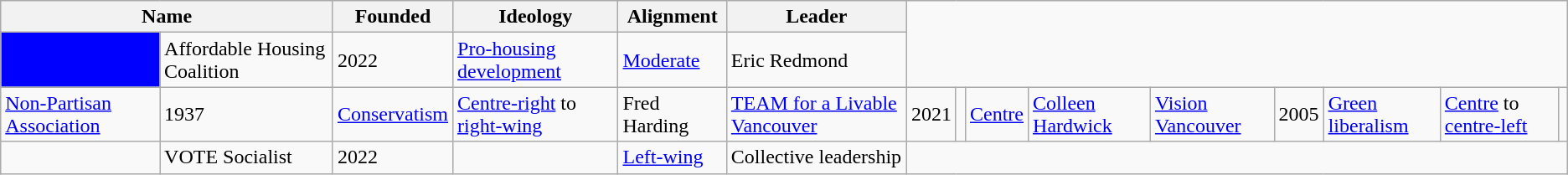<table class="wikitable">
<tr>
<th colspan=2>Name</th>
<th>Founded</th>
<th>Ideology</th>
<th>Alignment</th>
<th>Leader</th>
</tr>
<tr>
<td style="background:#0000FF;"></td>
<td>Affordable Housing Coalition</td>
<td>2022</td>
<td><a href='#'>Pro-housing development</a></td>
<td><a href='#'>Moderate</a></td>
<td>Eric Redmond</td>
</tr>
<tr>
<td><a href='#'>Non-Partisan Association</a></td>
<td>1937</td>
<td><a href='#'>Conservatism</a></td>
<td><a href='#'>Centre-right</a> to <a href='#'>right-wing</a></td>
<td>Fred Harding<br></td>
<td><a href='#'>TEAM for a Livable Vancouver</a></td>
<td>2021</td>
<td></td>
<td><a href='#'>Centre</a></td>
<td><a href='#'>Colleen Hardwick</a><br></td>
<td><a href='#'>Vision Vancouver</a></td>
<td>2005</td>
<td><a href='#'>Green liberalism</a></td>
<td><a href='#'>Centre</a> to <a href='#'>centre-left</a></td>
<td></td>
</tr>
<tr>
<td></td>
<td>VOTE Socialist</td>
<td>2022</td>
<td></td>
<td><a href='#'>Left-wing</a></td>
<td>Collective leadership</td>
</tr>
</table>
